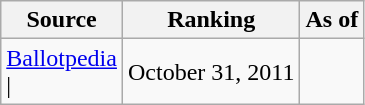<table class="wikitable" style="text-align:center">
<tr>
<th>Source</th>
<th>Ranking</th>
<th>As of</th>
</tr>
<tr>
<td align=left><a href='#'>Ballotpedia</a><br>| </td>
<td>October 31, 2011</td>
</tr>
</table>
